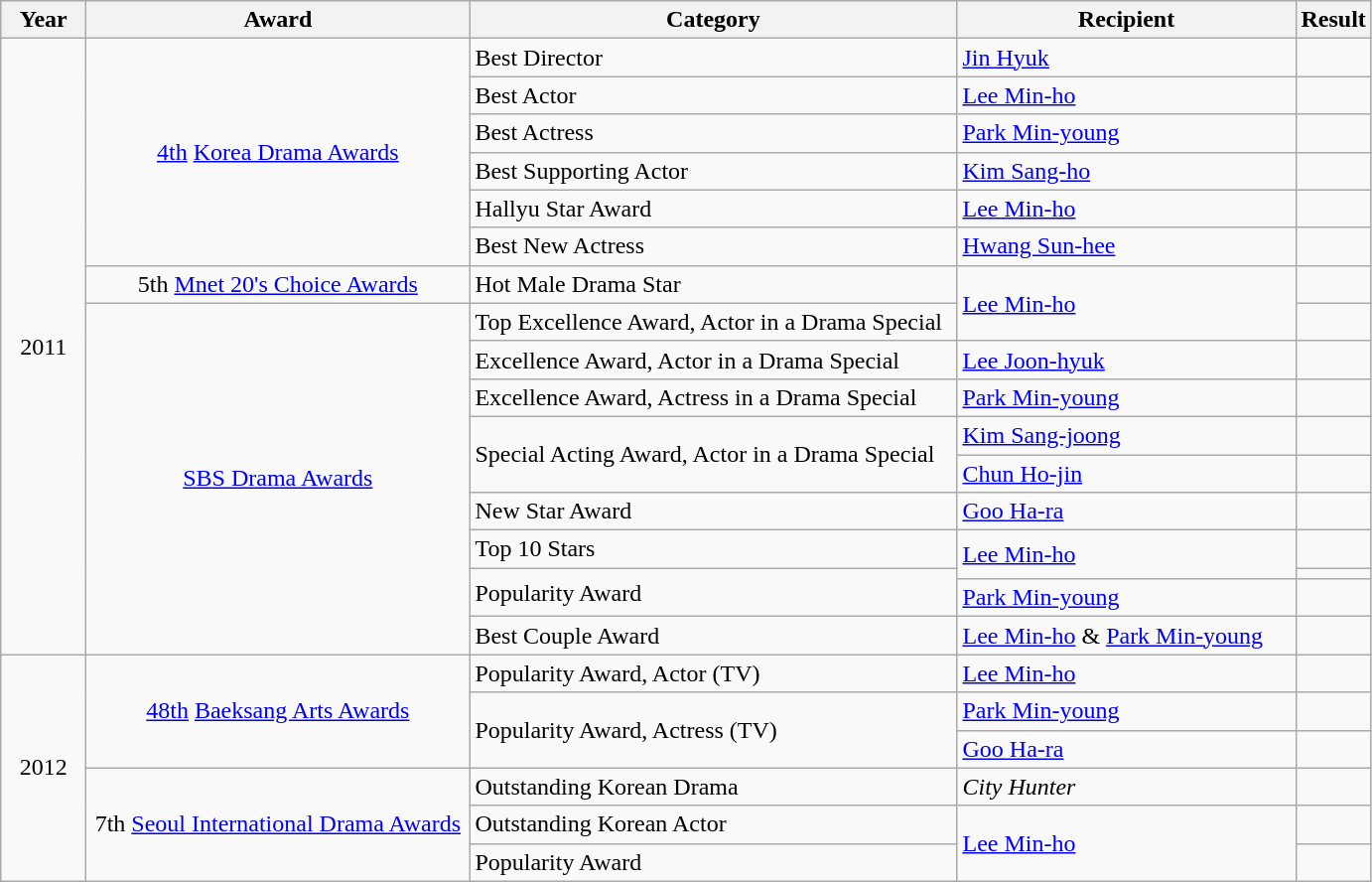<table class="wikitable">
<tr>
<th style="width:50px;">Year</th>
<th style="width:250px;">Award</th>
<th style="width:320px;">Category</th>
<th style="width:220px;">Recipient</th>
<th>Result</th>
</tr>
<tr>
<td rowspan="17" style="text-align:center">2011</td>
<td rowspan="6" style="text-align:center"><a href='#'>4th</a> <a href='#'>Korea Drama Awards</a></td>
<td>Best Director</td>
<td><a href='#'>Jin Hyuk</a></td>
<td></td>
</tr>
<tr>
<td>Best Actor</td>
<td><a href='#'>Lee Min-ho</a></td>
<td></td>
</tr>
<tr>
<td>Best Actress</td>
<td><a href='#'>Park Min-young</a></td>
<td></td>
</tr>
<tr>
<td>Best Supporting Actor</td>
<td><a href='#'>Kim Sang-ho</a></td>
<td></td>
</tr>
<tr>
<td>Hallyu Star Award</td>
<td><a href='#'>Lee Min-ho</a></td>
<td></td>
</tr>
<tr>
<td>Best New Actress</td>
<td><a href='#'>Hwang Sun-hee</a></td>
<td></td>
</tr>
<tr>
<td style="text-align:center">5th <a href='#'>Mnet 20's Choice Awards</a></td>
<td>Hot Male Drama Star</td>
<td rowspan="2"><a href='#'>Lee Min-ho</a></td>
<td></td>
</tr>
<tr>
<td rowspan="10" style="text-align:center"><a href='#'>SBS Drama Awards</a></td>
<td>Top Excellence Award, Actor in a Drama Special</td>
<td></td>
</tr>
<tr>
<td>Excellence Award, Actor in a Drama Special</td>
<td><a href='#'>Lee Joon-hyuk</a></td>
<td></td>
</tr>
<tr>
<td>Excellence Award, Actress in a Drama Special</td>
<td><a href='#'>Park Min-young</a></td>
<td></td>
</tr>
<tr>
<td rowspan="2">Special Acting Award, Actor in a Drama Special</td>
<td><a href='#'>Kim Sang-joong</a></td>
<td></td>
</tr>
<tr>
<td><a href='#'>Chun Ho-jin</a></td>
<td></td>
</tr>
<tr>
<td>New Star Award</td>
<td><a href='#'>Goo Ha-ra</a></td>
<td></td>
</tr>
<tr>
<td>Top 10 Stars</td>
<td rowspan="2"><a href='#'>Lee Min-ho</a></td>
<td></td>
</tr>
<tr>
<td rowspan="2">Popularity Award</td>
<td></td>
</tr>
<tr>
<td><a href='#'>Park Min-young</a></td>
<td></td>
</tr>
<tr>
<td>Best Couple Award</td>
<td><a href='#'>Lee Min-ho</a> & <a href='#'>Park Min-young</a></td>
<td></td>
</tr>
<tr>
<td rowspan="6" style="text-align:center">2012</td>
<td rowspan="3" style="text-align:center"><a href='#'>48th</a> <a href='#'>Baeksang Arts Awards</a></td>
<td>Popularity Award, Actor (TV)</td>
<td><a href='#'>Lee Min-ho</a></td>
<td></td>
</tr>
<tr>
<td rowspan="2">Popularity Award, Actress (TV)</td>
<td><a href='#'>Park Min-young</a></td>
<td></td>
</tr>
<tr>
<td><a href='#'>Goo Ha-ra</a></td>
<td></td>
</tr>
<tr>
<td rowspan="3" style="text-align:center">7th <a href='#'>Seoul International Drama Awards</a></td>
<td>Outstanding Korean Drama</td>
<td><em>City Hunter</em></td>
<td></td>
</tr>
<tr>
<td>Outstanding Korean Actor</td>
<td rowspan="2"><a href='#'>Lee Min-ho</a></td>
<td></td>
</tr>
<tr>
<td>Popularity Award</td>
<td></td>
</tr>
</table>
